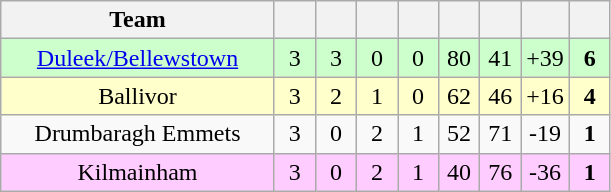<table class="wikitable" style="text-align:center">
<tr>
<th style="width:175px;">Team</th>
<th width="20"></th>
<th width="20"></th>
<th width="20"></th>
<th width="20"></th>
<th width="20"></th>
<th width="20"></th>
<th width="20"></th>
<th width="20"></th>
</tr>
<tr style="background:#cfc;">
<td><a href='#'>Duleek/Bellewstown</a></td>
<td>3</td>
<td>3</td>
<td>0</td>
<td>0</td>
<td>80</td>
<td>41</td>
<td>+39</td>
<td><strong>6</strong></td>
</tr>
<tr style="background:#ffffcc;">
<td>Ballivor</td>
<td>3</td>
<td>2</td>
<td>1</td>
<td>0</td>
<td>62</td>
<td>46</td>
<td>+16</td>
<td><strong>4</strong></td>
</tr>
<tr>
<td>Drumbaragh Emmets</td>
<td>3</td>
<td>0</td>
<td>2</td>
<td>1</td>
<td>52</td>
<td>71</td>
<td>-19</td>
<td><strong>1</strong></td>
</tr>
<tr style="background:#fcf;">
<td>Kilmainham</td>
<td>3</td>
<td>0</td>
<td>2</td>
<td>1</td>
<td>40</td>
<td>76</td>
<td>-36</td>
<td><strong>1</strong></td>
</tr>
</table>
